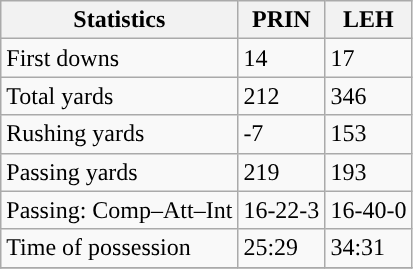<table class="wikitable" style="float: left;">
<tr>
<th>Statistics</th>
<th>PRIN</th>
<th>LEH</th>
</tr>
<tr>
<td>First downs</td>
<td>14</td>
<td>17</td>
</tr>
<tr>
<td>Total yards</td>
<td>212</td>
<td>346</td>
</tr>
<tr>
<td>Rushing yards</td>
<td>-7</td>
<td>153</td>
</tr>
<tr>
<td>Passing yards</td>
<td>219</td>
<td>193</td>
</tr>
<tr>
<td>Passing: Comp–Att–Int</td>
<td>16-22-3</td>
<td>16-40-0</td>
</tr>
<tr>
<td>Time of possession</td>
<td>25:29</td>
<td>34:31</td>
</tr>
<tr>
</tr>
</table>
